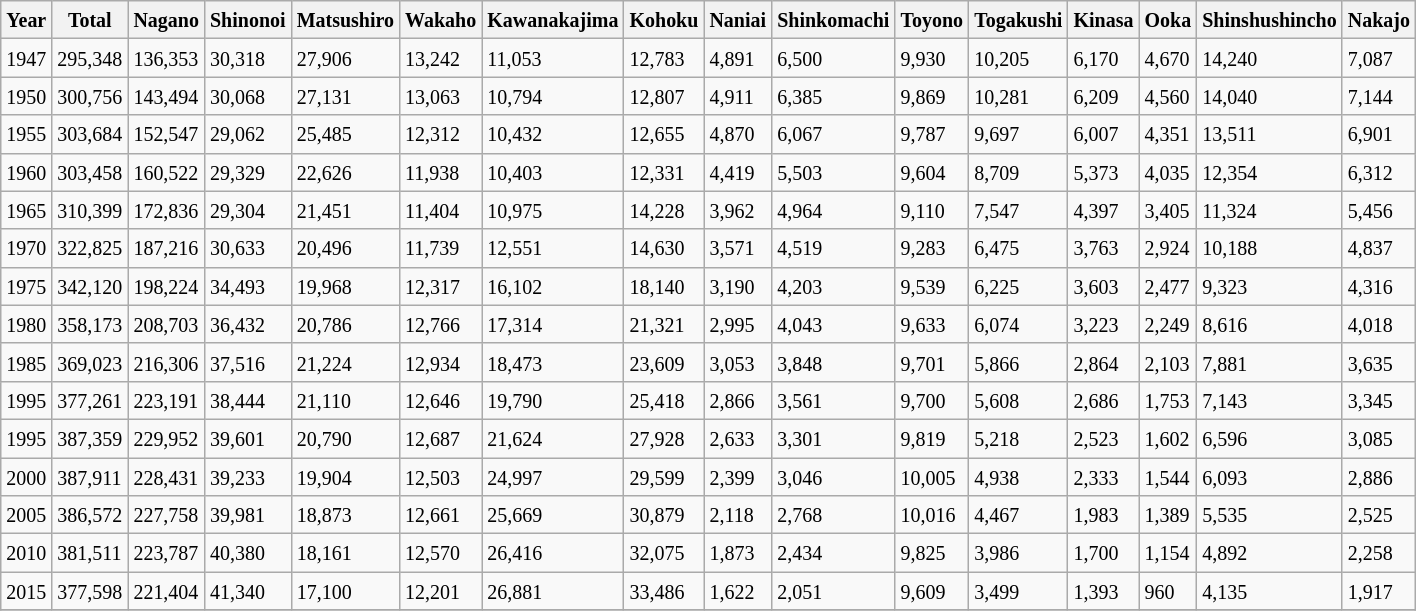<table class="wikitable sortable">
<tr>
<th scope="col"><small>Year</small></th>
<th scope="col"><small>Total</small></th>
<th scope="col"><small> Nagano</small></th>
<th scope="col"><small>Shinonoi</small></th>
<th scope="col"><small>Matsushiro</small></th>
<th scope="col"><small>Wakaho</small></th>
<th scope="col"><small>Kawanakajima</small></th>
<th scope="col"><small>Kohoku</small></th>
<th scope="col"><small>Naniai</small></th>
<th scope="col"><small>Shinkomachi</small></th>
<th scope="col"><small>Toyono</small></th>
<th scope="col"><small>Togakushi</small></th>
<th scope="col"><small>Kinasa</small></th>
<th scope="col"><small>Ooka</small></th>
<th scope="col"><small>Shinshushincho</small></th>
<th scope="col"><small>Nakajo</small></th>
</tr>
<tr>
<td><small>1947</small></td>
<td><small>295,348</small></td>
<td><small>136,353</small></td>
<td><small>30,318</small></td>
<td><small>27,906</small></td>
<td><small>13,242</small></td>
<td><small>11,053</small></td>
<td><small>12,783</small></td>
<td><small>4,891</small></td>
<td><small>6,500</small></td>
<td><small>9,930</small></td>
<td><small>10,205</small></td>
<td><small>6,170</small></td>
<td><small>4,670</small></td>
<td><small>14,240</small></td>
<td><small>7,087</small></td>
</tr>
<tr>
<td><small>1950</small></td>
<td><small>300,756</small></td>
<td><small>143,494</small></td>
<td><small>30,068</small></td>
<td><small>27,131</small></td>
<td><small>13,063</small></td>
<td><small>10,794</small></td>
<td><small>12,807</small></td>
<td><small>4,911</small></td>
<td><small>6,385</small></td>
<td><small>9,869</small></td>
<td><small>10,281</small></td>
<td><small>6,209</small></td>
<td><small>4,560</small></td>
<td><small>14,040</small></td>
<td><small>7,144</small></td>
</tr>
<tr>
<td><small>1955</small></td>
<td><small>303,684</small></td>
<td><small>152,547</small></td>
<td><small>29,062</small></td>
<td><small>25,485</small></td>
<td><small>12,312</small></td>
<td><small>10,432</small></td>
<td><small>12,655</small></td>
<td><small>4,870</small></td>
<td><small>6,067</small></td>
<td><small>9,787</small></td>
<td><small>9,697</small></td>
<td><small>6,007</small></td>
<td><small>4,351</small></td>
<td><small>13,511</small></td>
<td><small>6,901</small></td>
</tr>
<tr>
<td><small>1960</small></td>
<td><small>303,458</small></td>
<td><small>160,522</small></td>
<td><small>29,329</small></td>
<td><small>22,626</small></td>
<td><small>11,938</small></td>
<td><small>10,403</small></td>
<td><small>12,331</small></td>
<td><small>4,419</small></td>
<td><small>5,503</small></td>
<td><small>9,604</small></td>
<td><small>8,709</small></td>
<td><small>5,373</small></td>
<td><small>4,035</small></td>
<td><small>12,354</small></td>
<td><small>6,312</small></td>
</tr>
<tr>
<td><small>1965</small></td>
<td><small>310,399</small></td>
<td><small>172,836</small></td>
<td><small>29,304</small></td>
<td><small>21,451</small></td>
<td><small>11,404</small></td>
<td><small>10,975</small></td>
<td><small>14,228</small></td>
<td><small>3,962</small></td>
<td><small>4,964</small></td>
<td><small>9,110</small></td>
<td><small>7,547</small></td>
<td><small>4,397</small></td>
<td><small>3,405</small></td>
<td><small>11,324</small></td>
<td><small>5,456</small></td>
</tr>
<tr>
<td><small>1970</small></td>
<td><small>322,825</small></td>
<td><small>187,216</small></td>
<td><small>30,633</small></td>
<td><small>20,496</small></td>
<td><small>11,739</small></td>
<td><small>12,551</small></td>
<td><small>14,630</small></td>
<td><small>3,571</small></td>
<td><small>4,519</small></td>
<td><small>9,283</small></td>
<td><small>6,475</small></td>
<td><small>3,763</small></td>
<td><small>2,924</small></td>
<td><small>10,188</small></td>
<td><small>4,837</small></td>
</tr>
<tr>
<td><small>1975</small></td>
<td><small>342,120</small></td>
<td><small>198,224</small></td>
<td><small>34,493</small></td>
<td><small>19,968</small></td>
<td><small>12,317</small></td>
<td><small>16,102</small></td>
<td><small>18,140</small></td>
<td><small>3,190</small></td>
<td><small>4,203</small></td>
<td><small>9,539</small></td>
<td><small>6,225</small></td>
<td><small>3,603</small></td>
<td><small>2,477</small></td>
<td><small>9,323</small></td>
<td><small>4,316</small></td>
</tr>
<tr>
<td><small>1980</small></td>
<td><small>358,173</small></td>
<td><small>208,703</small></td>
<td><small>36,432</small></td>
<td><small>20,786</small></td>
<td><small>12,766</small></td>
<td><small>17,314</small></td>
<td><small>21,321</small></td>
<td><small>2,995</small></td>
<td><small>4,043</small></td>
<td><small>9,633</small></td>
<td><small>6,074</small></td>
<td><small>3,223</small></td>
<td><small>2,249</small></td>
<td><small>8,616</small></td>
<td><small>4,018</small></td>
</tr>
<tr>
<td><small>1985</small></td>
<td><small>369,023</small></td>
<td><small>216,306</small></td>
<td><small>37,516</small></td>
<td><small>21,224</small></td>
<td><small>12,934</small></td>
<td><small>18,473</small></td>
<td><small>23,609</small></td>
<td><small>3,053</small></td>
<td><small>3,848</small></td>
<td><small>9,701</small></td>
<td><small>5,866</small></td>
<td><small>2,864</small></td>
<td><small>2,103</small></td>
<td><small>7,881</small></td>
<td><small>3,635</small></td>
</tr>
<tr>
<td><small>1995</small></td>
<td><small>377,261</small></td>
<td><small>223,191</small></td>
<td><small>38,444</small></td>
<td><small>21,110</small></td>
<td><small>12,646</small></td>
<td><small>19,790</small></td>
<td><small>25,418</small></td>
<td><small>2,866</small></td>
<td><small>3,561</small></td>
<td><small>9,700</small></td>
<td><small>5,608</small></td>
<td><small>2,686</small></td>
<td><small>1,753</small></td>
<td><small>7,143</small></td>
<td><small>3,345</small></td>
</tr>
<tr>
<td><small>1995</small></td>
<td><small>387,359</small></td>
<td><small>229,952</small></td>
<td><small>39,601</small></td>
<td><small>20,790</small></td>
<td><small>12,687</small></td>
<td><small>21,624</small></td>
<td><small>27,928</small></td>
<td><small>2,633</small></td>
<td><small>3,301</small></td>
<td><small>9,819</small></td>
<td><small>5,218</small></td>
<td><small>2,523</small></td>
<td><small>1,602</small></td>
<td><small>6,596</small></td>
<td><small>3,085</small></td>
</tr>
<tr>
<td><small>2000</small></td>
<td><small>387,911</small></td>
<td><small>228,431</small></td>
<td><small>39,233</small></td>
<td><small>19,904</small></td>
<td><small>12,503</small></td>
<td><small>24,997</small></td>
<td><small>29,599</small></td>
<td><small>2,399</small></td>
<td><small>3,046</small></td>
<td><small>10,005</small></td>
<td><small>4,938</small></td>
<td><small>2,333</small></td>
<td><small>1,544</small></td>
<td><small>6,093</small></td>
<td><small>2,886</small></td>
</tr>
<tr>
<td><small>2005</small></td>
<td><small>386,572</small></td>
<td><small>227,758</small></td>
<td><small>39,981</small></td>
<td><small>18,873</small></td>
<td><small>12,661</small></td>
<td><small>25,669</small></td>
<td><small>30,879</small></td>
<td><small>2,118</small></td>
<td><small>2,768</small></td>
<td><small>10,016</small></td>
<td><small>4,467</small></td>
<td><small>1,983</small></td>
<td><small>1,389</small></td>
<td><small>5,535</small></td>
<td><small>2,525</small></td>
</tr>
<tr>
<td><small>2010</small></td>
<td><small>381,511</small></td>
<td><small>223,787</small></td>
<td><small>40,380</small></td>
<td><small>18,161</small></td>
<td><small>12,570</small></td>
<td><small>26,416</small></td>
<td><small>32,075</small></td>
<td><small>1,873</small></td>
<td><small>2,434</small></td>
<td><small>9,825</small></td>
<td><small>3,986</small></td>
<td><small>1,700</small></td>
<td><small>1,154</small></td>
<td><small>4,892</small></td>
<td><small>2,258</small></td>
</tr>
<tr>
<td><small>2015</small></td>
<td><small>377,598</small></td>
<td><small>221,404</small></td>
<td><small>41,340</small></td>
<td><small>17,100</small></td>
<td><small>12,201</small></td>
<td><small>26,881</small></td>
<td><small>33,486</small></td>
<td><small>1,622</small></td>
<td><small>2,051</small></td>
<td><small>9,609</small></td>
<td><small>3,499</small></td>
<td><small>1,393</small></td>
<td><small>960</small></td>
<td><small>4,135</small></td>
<td><small>1,917</small></td>
</tr>
<tr>
</tr>
</table>
